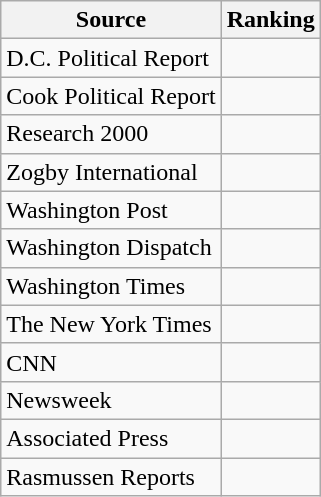<table class="wikitable">
<tr>
<th>Source</th>
<th>Ranking</th>
</tr>
<tr>
<td>D.C. Political Report</td>
<td></td>
</tr>
<tr>
<td>Cook Political Report</td>
<td></td>
</tr>
<tr>
<td>Research 2000</td>
<td></td>
</tr>
<tr>
<td>Zogby International</td>
<td></td>
</tr>
<tr>
<td The Washington Post>Washington Post</td>
<td></td>
</tr>
<tr>
<td>Washington Dispatch</td>
<td></td>
</tr>
<tr>
<td>Washington Times</td>
<td></td>
</tr>
<tr>
<td>The New York Times</td>
<td></td>
</tr>
<tr>
<td>CNN</td>
<td></td>
</tr>
<tr>
<td>Newsweek</td>
<td></td>
</tr>
<tr>
<td>Associated Press</td>
<td></td>
</tr>
<tr>
<td>Rasmussen Reports</td>
<td></td>
</tr>
</table>
